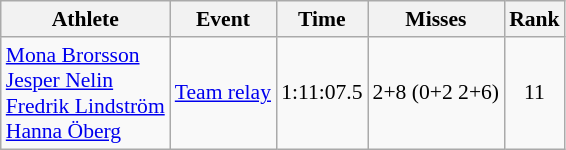<table class="wikitable" style="font-size:90%">
<tr>
<th>Athlete</th>
<th>Event</th>
<th>Time</th>
<th>Misses</th>
<th>Rank</th>
</tr>
<tr align=center>
<td align=left><a href='#'>Mona Brorsson</a><br><a href='#'>Jesper Nelin</a><br><a href='#'>Fredrik Lindström</a><br><a href='#'>Hanna Öberg</a></td>
<td align=left><a href='#'>Team relay</a></td>
<td>1:11:07.5</td>
<td>2+8 (0+2 2+6)</td>
<td>11</td>
</tr>
</table>
